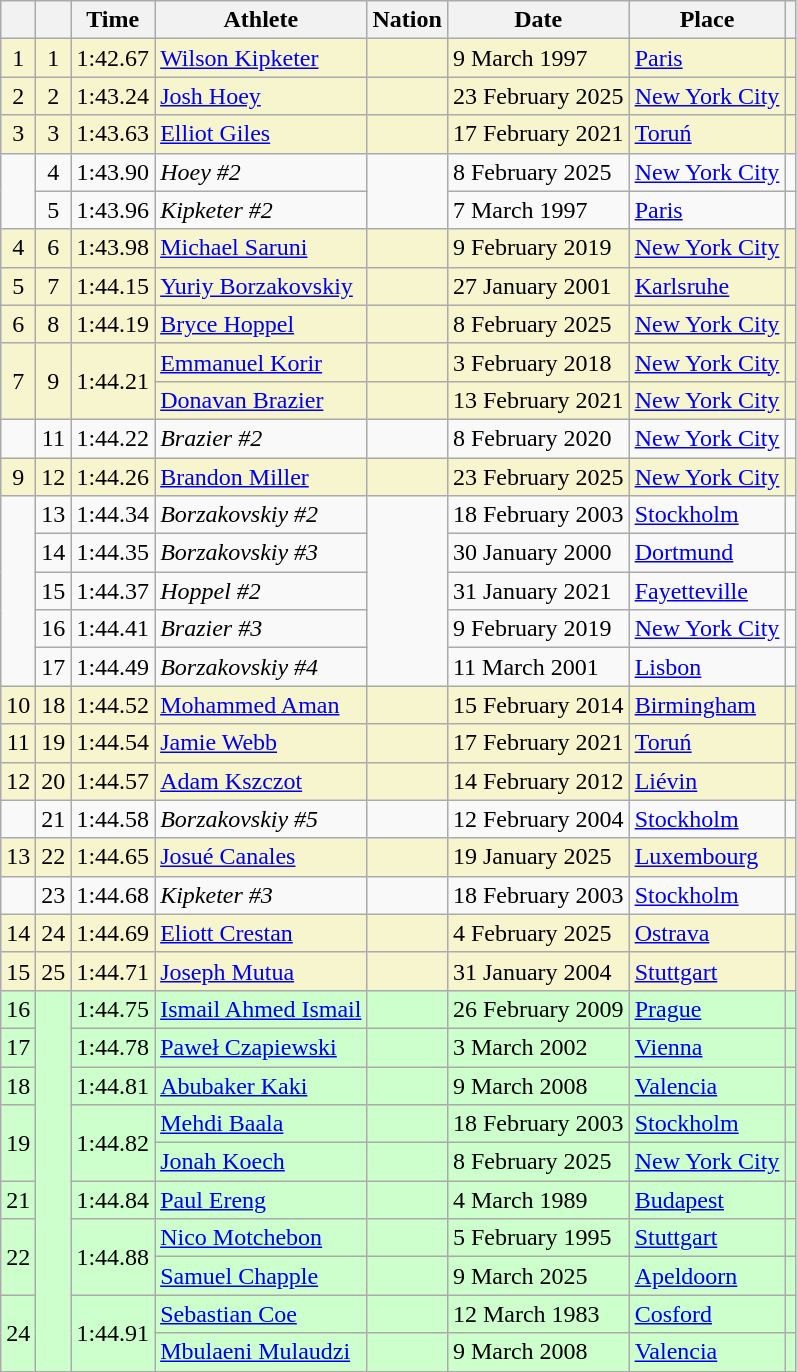<table class="wikitable sortable">
<tr>
<th></th>
<th></th>
<th>Time</th>
<th>Athlete</th>
<th>Nation</th>
<th>Date</th>
<th>Place</th>
<th class="unsortable"></th>
</tr>
<tr bgcolor="#f6F5CE">
<td align=center>1</td>
<td align=center>1</td>
<td>1:42.67</td>
<td><a href='#'>Wilson Kipketer</a></td>
<td></td>
<td>9 March 1997</td>
<td><a href='#'>Paris</a></td>
<td></td>
</tr>
<tr bgcolor="#f6F5CE">
<td align="center">2</td>
<td align="center">2</td>
<td>1:43.24</td>
<td><a href='#'>Josh Hoey</a></td>
<td></td>
<td>23 February 2025</td>
<td><a href='#'>New York City</a></td>
<td></td>
</tr>
<tr bgcolor="#f6F5CE">
<td align="center">3</td>
<td align="center">3</td>
<td>1:43.63</td>
<td><a href='#'>Elliot Giles</a></td>
<td></td>
<td>17 February 2021</td>
<td><a href='#'>Toruń</a></td>
<td></td>
</tr>
<tr>
<td rowspan="2"></td>
<td align="center">4</td>
<td>1:43.90</td>
<td><em>Hoey #2</em></td>
<td rowspan="2"></td>
<td>8 February 2025</td>
<td><a href='#'>New York City</a></td>
<td></td>
</tr>
<tr>
<td align="center">5</td>
<td>1:43.96</td>
<td><em>Kipketer #2</em></td>
<td>7 March 1997</td>
<td><a href='#'>Paris</a></td>
<td></td>
</tr>
<tr bgcolor="#f6F5CE">
<td align="center">4</td>
<td align="center">6</td>
<td>1:43.98</td>
<td><a href='#'>Michael Saruni</a></td>
<td></td>
<td>9 February 2019</td>
<td><a href='#'>New York City</a></td>
<td></td>
</tr>
<tr bgcolor="#f6F5CE">
<td align="center">5</td>
<td align="center">7</td>
<td>1:44.15</td>
<td><a href='#'>Yuriy Borzakovskiy</a></td>
<td></td>
<td>27 January 2001</td>
<td><a href='#'>Karlsruhe</a></td>
<td></td>
</tr>
<tr bgcolor="#f6F5CE">
<td align="center">6</td>
<td align="center">8</td>
<td>1:44.19</td>
<td><a href='#'>Bryce Hoppel</a></td>
<td></td>
<td>8 February 2025</td>
<td><a href='#'>New York City</a></td>
<td></td>
</tr>
<tr bgcolor="#f6F5CE">
<td rowspan="2" align="center">7</td>
<td rowspan="2" align="center">9</td>
<td rowspan="2">1:44.21</td>
<td><a href='#'>Emmanuel Korir</a></td>
<td></td>
<td>3 February 2018</td>
<td><a href='#'>New York City</a></td>
<td></td>
</tr>
<tr bgcolor="#f6F5CE">
<td><a href='#'>Donavan Brazier</a></td>
<td></td>
<td>13 February 2021</td>
<td><a href='#'>New York City</a></td>
<td></td>
</tr>
<tr>
<td></td>
<td align=center>11</td>
<td>1:44.22</td>
<td><em>Brazier #2</em></td>
<td></td>
<td>8 February 2020</td>
<td><a href='#'>New York City</a></td>
<td></td>
</tr>
<tr bgcolor="#f6F5CE">
<td align="center">9</td>
<td align="center">12</td>
<td>1:44.26</td>
<td><a href='#'>Brandon Miller</a></td>
<td></td>
<td>23 February 2025</td>
<td><a href='#'>New York City</a></td>
<td></td>
</tr>
<tr>
<td rowspan="5"></td>
<td align="center">13</td>
<td>1:44.34</td>
<td><em>Borzakovskiy #2</em></td>
<td rowspan="5"></td>
<td>18 February 2003</td>
<td><a href='#'>Stockholm</a></td>
<td></td>
</tr>
<tr>
<td align="center">14</td>
<td>1:44.35</td>
<td><em>Borzakovskiy #3</em></td>
<td>30 January 2000</td>
<td><a href='#'>Dortmund</a></td>
<td></td>
</tr>
<tr>
<td align="center">15</td>
<td>1:44.37</td>
<td><em>Hoppel #2</em></td>
<td>31 January 2021</td>
<td><a href='#'>Fayetteville</a></td>
<td></td>
</tr>
<tr>
<td align="center">16</td>
<td>1:44.41</td>
<td><em>Brazier #3</em></td>
<td>9 February 2019</td>
<td><a href='#'>New York City</a></td>
<td></td>
</tr>
<tr>
<td align="center">17</td>
<td>1:44.49</td>
<td><em>Borzakovskiy #4</em></td>
<td>11 March 2001</td>
<td><a href='#'>Lisbon</a></td>
<td></td>
</tr>
<tr bgcolor="#f6F5CE">
<td align="center">10</td>
<td align="center">18</td>
<td>1:44.52</td>
<td><a href='#'>Mohammed Aman</a></td>
<td></td>
<td>15 February 2014</td>
<td><a href='#'>Birmingham</a></td>
<td></td>
</tr>
<tr bgcolor="#f6F5CE">
<td align="center">11</td>
<td align="center">19</td>
<td>1:44.54</td>
<td><a href='#'>Jamie Webb</a></td>
<td></td>
<td>17 February 2021</td>
<td><a href='#'>Toruń</a></td>
<td></td>
</tr>
<tr bgcolor="#f6F5CE">
<td align="center">12</td>
<td align="center">20</td>
<td>1:44.57</td>
<td><a href='#'>Adam Kszczot</a></td>
<td></td>
<td>14 February 2012</td>
<td><a href='#'>Liévin</a></td>
<td></td>
</tr>
<tr>
<td></td>
<td align="center">21</td>
<td>1:44.58</td>
<td><em>Borzakovskiy #5</em></td>
<td></td>
<td>12 February 2004</td>
<td><a href='#'>Stockholm</a></td>
<td></td>
</tr>
<tr bgcolor="#f6F5CE">
<td align="center">13</td>
<td align="center">22</td>
<td>1:44.65</td>
<td><a href='#'>Josué Canales</a></td>
<td></td>
<td>19 January 2025</td>
<td><a href='#'>Luxembourg</a></td>
<td></td>
</tr>
<tr>
<td></td>
<td align="center">23</td>
<td>1:44.68</td>
<td><em>Kipketer #3</em></td>
<td></td>
<td>18 February 2003</td>
<td><a href='#'>Stockholm</a></td>
<td></td>
</tr>
<tr bgcolor="#f6F5CE">
<td align="center">14</td>
<td align="center">24</td>
<td>1:44.69</td>
<td><a href='#'>Eliott Crestan</a></td>
<td></td>
<td>4 February 2025</td>
<td><a href='#'>Ostrava</a></td>
<td></td>
</tr>
<tr bgcolor="#f6F5CE">
<td align="center">15</td>
<td align="center">25</td>
<td>1:44.71</td>
<td><a href='#'>Joseph Mutua</a></td>
<td></td>
<td>31 January 2004</td>
<td><a href='#'>Stuttgart</a></td>
<td></td>
</tr>
<tr bgcolor="#CCFFCC">
<td align="center">16</td>
<td rowspan="10" align="center"></td>
<td>1:44.75</td>
<td><a href='#'>Ismail Ahmed Ismail</a></td>
<td></td>
<td>26 February 2009</td>
<td><a href='#'>Prague</a></td>
<td></td>
</tr>
<tr bgcolor="#CCFFCC">
<td align="center">17</td>
<td>1:44.78</td>
<td><a href='#'>Paweł Czapiewski</a></td>
<td></td>
<td>3 March 2002</td>
<td><a href='#'>Vienna</a></td>
<td></td>
</tr>
<tr bgcolor="#CCFFCC">
<td align="center">18</td>
<td>1:44.81</td>
<td><a href='#'>Abubaker Kaki</a></td>
<td></td>
<td>9 March 2008</td>
<td><a href='#'>Valencia</a></td>
<td></td>
</tr>
<tr bgcolor="#CCFFCC">
<td rowspan="2" align="center">19</td>
<td rowspan="2">1:44.82</td>
<td><a href='#'>Mehdi Baala</a></td>
<td></td>
<td>18 February 2003</td>
<td><a href='#'>Stockholm</a></td>
<td></td>
</tr>
<tr bgcolor="#CCFFCC">
<td><a href='#'>Jonah Koech</a></td>
<td></td>
<td>8 February 2025</td>
<td><a href='#'>New York City</a></td>
<td></td>
</tr>
<tr bgcolor="#CCFFCC">
<td align="center">21</td>
<td>1:44.84</td>
<td><a href='#'>Paul Ereng</a></td>
<td></td>
<td>4 March 1989</td>
<td><a href='#'>Budapest</a></td>
<td></td>
</tr>
<tr bgcolor="#CCFFCC">
<td rowspan="2" align="center">22</td>
<td rowspan="2">1:44.88</td>
<td><a href='#'>Nico Motchebon</a></td>
<td></td>
<td>5 February 1995</td>
<td><a href='#'>Stuttgart</a></td>
<td></td>
</tr>
<tr bgcolor="#CCFFCC">
<td><a href='#'>Samuel Chapple</a></td>
<td></td>
<td>9 March 2025</td>
<td><a href='#'>Apeldoorn</a></td>
<td></td>
</tr>
<tr bgcolor="#CCFFCC">
<td rowspan="2" align="center">24</td>
<td rowspan="2">1:44.91</td>
<td><a href='#'>Sebastian Coe</a></td>
<td></td>
<td>12 March 1983</td>
<td><a href='#'>Cosford</a></td>
<td></td>
</tr>
<tr bgcolor="#CCFFCC">
<td><a href='#'>Mbulaeni Mulaudzi</a></td>
<td></td>
<td>9 March 2008</td>
<td><a href='#'>Valencia</a></td>
<td></td>
</tr>
</table>
